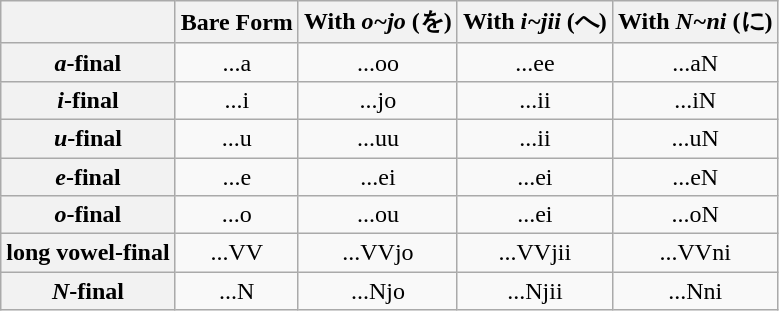<table class="wikitable" style="text-align: center">
<tr>
<th></th>
<th>Bare Form</th>
<th>With <em>o~jo</em> (を)</th>
<th>With <em>i~jii</em> (へ)</th>
<th>With <em>N~ni</em> (に)</th>
</tr>
<tr>
<th><em>a</em>-final</th>
<td>...a</td>
<td>...oo</td>
<td>...ee</td>
<td>...aN</td>
</tr>
<tr>
<th><em>i</em>-final</th>
<td>...i</td>
<td>...jo</td>
<td>...ii</td>
<td>...iN</td>
</tr>
<tr>
<th><em>u</em>-final</th>
<td>...u</td>
<td>...uu</td>
<td>...ii</td>
<td>...uN</td>
</tr>
<tr>
<th><em>e</em>-final</th>
<td>...e</td>
<td>...ei</td>
<td>...ei</td>
<td>...eN</td>
</tr>
<tr>
<th><em>o</em>-final</th>
<td>...o</td>
<td>...ou</td>
<td>...ei</td>
<td>...oN</td>
</tr>
<tr>
<th>long vowel-final</th>
<td>...VV</td>
<td>...VVjo</td>
<td>...VVjii</td>
<td>...VVni</td>
</tr>
<tr>
<th><em>N</em>-final</th>
<td>...N</td>
<td>...Njo</td>
<td>...Njii</td>
<td>...Nni</td>
</tr>
</table>
